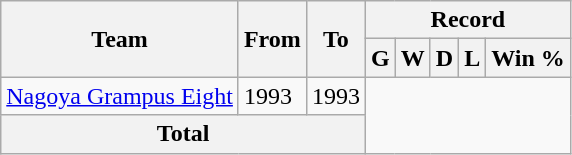<table class="wikitable" style="text-align: center">
<tr>
<th rowspan="2">Team</th>
<th rowspan="2">From</th>
<th rowspan="2">To</th>
<th colspan="5">Record</th>
</tr>
<tr>
<th>G</th>
<th>W</th>
<th>D</th>
<th>L</th>
<th>Win %</th>
</tr>
<tr>
<td align = "left"><a href='#'>Nagoya Grampus Eight</a></td>
<td align = "left">1993</td>
<td align = "left">1993<br></td>
</tr>
<tr>
<th colspan="3">Total<br></th>
</tr>
</table>
